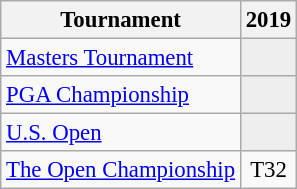<table class="wikitable" style="font-size:95%;text-align:center;">
<tr>
<th>Tournament</th>
<th>2019</th>
</tr>
<tr>
<td align=left><a href='#'>Masters Tournament</a></td>
<td style="background:#eeeeee;"></td>
</tr>
<tr>
<td align=left><a href='#'>PGA Championship</a></td>
<td style="background:#eeeeee;"></td>
</tr>
<tr>
<td align=left><a href='#'>U.S. Open</a></td>
<td style="background:#eeeeee;"></td>
</tr>
<tr>
<td align=left><a href='#'>The Open Championship</a></td>
<td>T32</td>
</tr>
</table>
